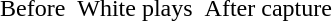<table border="0" cellspacing="0" cellpadding="0">
<tr valign="top">
<td><br></td>
<td>  </td>
<td><br></td>
<td>  </td>
<td><br></td>
</tr>
<tr valign="top">
<td>Before</td>
<td>  </td>
<td>White plays</td>
<td>  </td>
<td>After capture</td>
</tr>
</table>
